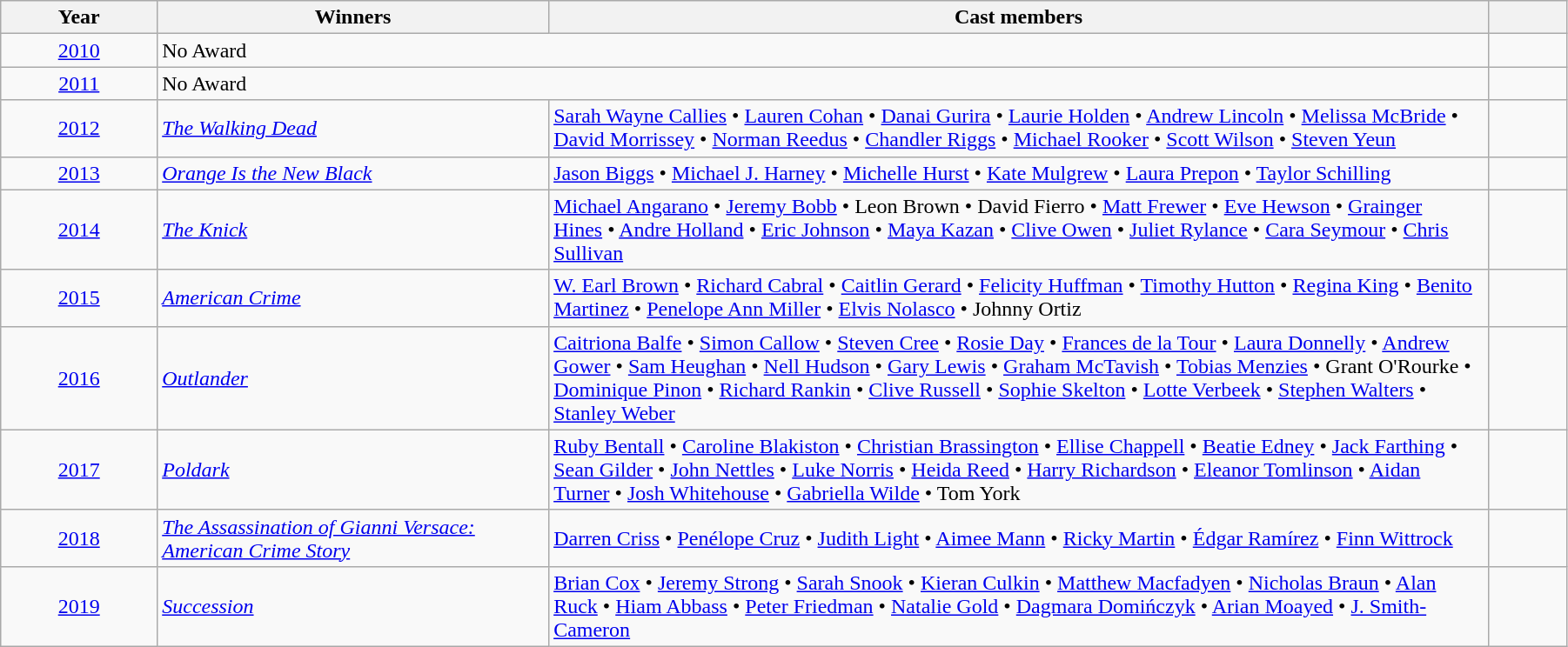<table class="wikitable" width="95%" cellpadding="5">
<tr>
<th width="10%">Year</th>
<th width="25%">Winners</th>
<th width="60%">Cast members</th>
<th width="5%"></th>
</tr>
<tr>
<td style="text-align:center;"><a href='#'>2010</a></td>
<td colspan=2>No Award</td>
<td></td>
</tr>
<tr>
<td style="text-align:center;"><a href='#'>2011</a></td>
<td colspan=2>No Award</td>
<td></td>
</tr>
<tr>
<td style="text-align:center;"><a href='#'>2012</a></td>
<td><em><a href='#'>The Walking Dead</a></em></td>
<td><a href='#'>Sarah Wayne Callies</a> • <a href='#'>Lauren Cohan</a> • <a href='#'>Danai Gurira</a> • <a href='#'>Laurie Holden</a> • <a href='#'>Andrew Lincoln</a> • <a href='#'>Melissa McBride</a> • <a href='#'>David Morrissey</a> • <a href='#'>Norman Reedus</a> • <a href='#'>Chandler Riggs</a> • <a href='#'>Michael Rooker</a> • <a href='#'>Scott Wilson</a> • <a href='#'>Steven Yeun</a></td>
<td></td>
</tr>
<tr>
<td style="text-align:center;"><a href='#'>2013</a></td>
<td><em><a href='#'>Orange Is the New Black</a></em></td>
<td><a href='#'>Jason Biggs</a> • <a href='#'>Michael J. Harney</a> • <a href='#'>Michelle Hurst</a> • <a href='#'>Kate Mulgrew</a> • <a href='#'>Laura Prepon</a> • <a href='#'>Taylor Schilling</a></td>
<td></td>
</tr>
<tr>
<td style="text-align:center;"><a href='#'>2014</a></td>
<td><em><a href='#'>The Knick</a></em></td>
<td><a href='#'>Michael Angarano</a> • <a href='#'>Jeremy Bobb</a> • Leon Brown • David Fierro • <a href='#'>Matt Frewer</a> • <a href='#'>Eve Hewson</a> • <a href='#'>Grainger Hines</a> • <a href='#'>Andre Holland</a> • <a href='#'>Eric Johnson</a> • <a href='#'>Maya Kazan</a> • <a href='#'>Clive Owen</a> • <a href='#'>Juliet Rylance</a> • <a href='#'>Cara Seymour</a> • <a href='#'>Chris Sullivan</a></td>
<td></td>
</tr>
<tr>
<td style="text-align:center;"><a href='#'>2015</a></td>
<td><em><a href='#'>American Crime</a></em></td>
<td><a href='#'>W. Earl Brown</a> • <a href='#'>Richard Cabral</a> • <a href='#'>Caitlin Gerard</a> • <a href='#'>Felicity Huffman</a> • <a href='#'>Timothy Hutton</a> • <a href='#'>Regina King</a> • <a href='#'>Benito Martinez</a> • <a href='#'>Penelope Ann Miller</a> • <a href='#'>Elvis Nolasco</a> • Johnny Ortiz</td>
<td></td>
</tr>
<tr>
<td style="text-align:center;"><a href='#'>2016</a></td>
<td><em><a href='#'>Outlander</a></em></td>
<td><a href='#'>Caitriona Balfe</a> • <a href='#'>Simon Callow</a> • <a href='#'>Steven Cree</a> • <a href='#'>Rosie Day</a> • <a href='#'>Frances de la Tour</a> • <a href='#'>Laura Donnelly</a> • <a href='#'>Andrew Gower</a> • <a href='#'>Sam Heughan</a> • <a href='#'>Nell Hudson</a> • <a href='#'>Gary Lewis</a> • <a href='#'>Graham McTavish</a> • <a href='#'>Tobias Menzies</a> • Grant O'Rourke • <a href='#'>Dominique Pinon</a> • <a href='#'>Richard Rankin</a> • <a href='#'>Clive Russell</a> • <a href='#'>Sophie Skelton</a> • <a href='#'>Lotte Verbeek</a> • <a href='#'>Stephen Walters</a> • <a href='#'>Stanley Weber</a></td>
<td></td>
</tr>
<tr>
<td style="text-align:center;"><a href='#'>2017</a></td>
<td><em><a href='#'>Poldark</a></em></td>
<td><a href='#'>Ruby Bentall</a> • <a href='#'>Caroline Blakiston</a> • <a href='#'>Christian Brassington</a> • <a href='#'>Ellise Chappell</a> • <a href='#'>Beatie Edney</a> • <a href='#'>Jack Farthing</a> • <a href='#'>Sean Gilder</a> • <a href='#'>John Nettles</a> • <a href='#'>Luke Norris</a> • <a href='#'>Heida Reed</a> • <a href='#'>Harry Richardson</a> • <a href='#'>Eleanor Tomlinson</a> • <a href='#'>Aidan Turner</a> • <a href='#'>Josh Whitehouse</a> • <a href='#'>Gabriella Wilde</a> • Tom York</td>
<td></td>
</tr>
<tr>
<td style="text-align:center;"><a href='#'>2018</a></td>
<td><em><a href='#'>The Assassination of Gianni Versace: American Crime Story</a></em></td>
<td><a href='#'>Darren Criss</a> • <a href='#'>Penélope Cruz</a> • <a href='#'>Judith Light</a> • <a href='#'>Aimee Mann</a> • <a href='#'>Ricky Martin</a> • <a href='#'>Édgar Ramírez</a> • <a href='#'>Finn Wittrock</a></td>
<td></td>
</tr>
<tr>
<td style="text-align:center;"><a href='#'>2019</a></td>
<td><em><a href='#'>Succession</a></em></td>
<td><a href='#'>Brian Cox</a> • <a href='#'>Jeremy Strong</a> • <a href='#'>Sarah Snook</a> • <a href='#'>Kieran Culkin</a> • <a href='#'>Matthew Macfadyen</a> • <a href='#'>Nicholas Braun</a> • <a href='#'>Alan Ruck</a> • <a href='#'>Hiam Abbass</a> • <a href='#'>Peter Friedman</a> • <a href='#'>Natalie Gold</a> • <a href='#'>Dagmara Domińczyk</a> • <a href='#'>Arian Moayed</a> • <a href='#'>J. Smith-Cameron</a></td>
<td></td>
</tr>
</table>
